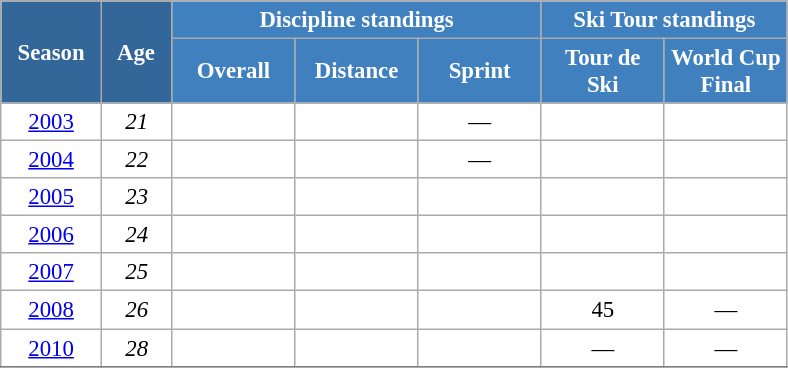<table class="wikitable" style="font-size:95%; text-align:center; border:grey solid 1px; border-collapse:collapse; background:#ffffff;">
<tr>
<th style="background-color:#369; color:white; width:60px;" rowspan="2"> Season </th>
<th style="background-color:#369; color:white; width:40px;" rowspan="2"> Age </th>
<th style="background-color:#4180be; color:white;" colspan="3">Discipline standings</th>
<th style="background-color:#4180be; color:white;" colspan="2">Ski Tour standings</th>
</tr>
<tr>
<th style="background-color:#4180be; color:white; width:75px;">Overall</th>
<th style="background-color:#4180be; color:white; width:75px;">Distance</th>
<th style="background-color:#4180be; color:white; width:75px;">Sprint</th>
<th style="background-color:#4180be; color:white; width:75px;">Tour de<br>Ski</th>
<th style="background-color:#4180be; color:white; width:75px;">World Cup<br>Final</th>
</tr>
<tr>
<td><a href='#'>2003</a></td>
<td><em>21</em></td>
<td></td>
<td></td>
<td>—</td>
<td></td>
<td></td>
</tr>
<tr>
<td><a href='#'>2004</a></td>
<td><em>22</em></td>
<td></td>
<td></td>
<td>—</td>
<td></td>
<td></td>
</tr>
<tr>
<td><a href='#'>2005</a></td>
<td><em>23</em></td>
<td></td>
<td></td>
<td></td>
<td></td>
<td></td>
</tr>
<tr>
<td><a href='#'>2006</a></td>
<td><em>24</em></td>
<td></td>
<td></td>
<td></td>
<td></td>
<td></td>
</tr>
<tr>
<td><a href='#'>2007</a></td>
<td><em>25</em></td>
<td></td>
<td></td>
<td></td>
<td></td>
<td></td>
</tr>
<tr>
<td><a href='#'>2008</a></td>
<td><em>26</em></td>
<td></td>
<td></td>
<td></td>
<td>45</td>
<td>—</td>
</tr>
<tr>
<td><a href='#'>2010</a></td>
<td><em>28</em></td>
<td></td>
<td></td>
<td></td>
<td>—</td>
<td>—</td>
</tr>
<tr>
</tr>
</table>
